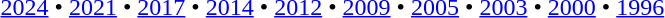<table id=toc class=toc summary=Contents>
<tr>
<td align=center><br><a href='#'>2024</a> • <a href='#'>2021</a> • <a href='#'>2017</a> • <a href='#'>2014</a> • <a href='#'>2012</a> • <a href='#'>2009</a> • <a href='#'>2005</a> • <a href='#'>2003</a> • <a href='#'>2000</a> • <a href='#'>1996</a></td>
</tr>
</table>
